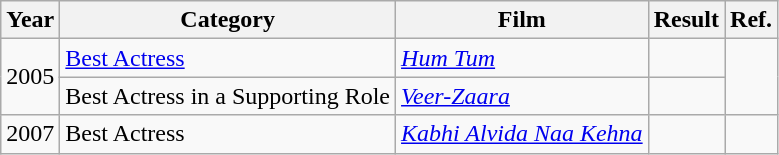<table class="wikitable">
<tr>
<th>Year</th>
<th>Category</th>
<th>Film</th>
<th>Result</th>
<th>Ref.</th>
</tr>
<tr>
<td rowspan="2">2005</td>
<td><a href='#'>Best Actress</a></td>
<td><em><a href='#'>Hum Tum</a></em></td>
<td></td>
<td rowspan="2"></td>
</tr>
<tr>
<td>Best Actress in a Supporting Role</td>
<td><em><a href='#'>Veer-Zaara</a></em></td>
<td></td>
</tr>
<tr>
<td>2007</td>
<td>Best Actress</td>
<td><em><a href='#'>Kabhi Alvida Naa Kehna</a></em></td>
<td></td>
<td></td>
</tr>
</table>
